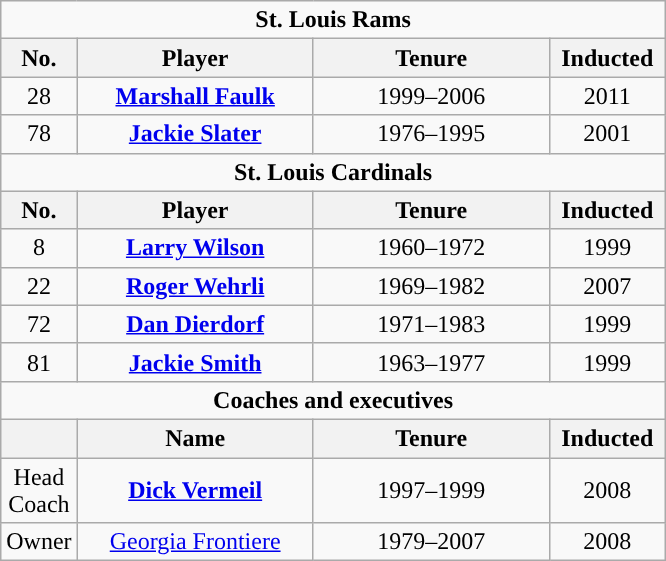<table class="wikitable" style="text-align:center">
<tr>
<td style="text-align:center;" colspan="4"><strong>St. Louis Rams</strong></td>
</tr>
<tr>
<th style="width:40px; ">No.</th>
<th style="width:150px; ">Player</th>
<th style="width:150px; ">Tenure</th>
<th style="width:70px; ">Inducted</th>
</tr>
<tr>
<td>28</td>
<td><strong><a href='#'>Marshall Faulk</a></strong></td>
<td>1999–2006</td>
<td>2011</td>
</tr>
<tr>
<td>78</td>
<td><strong><a href='#'>Jackie Slater</a></strong></td>
<td>1976–1995</td>
<td>2001</td>
</tr>
<tr>
<td style="text-align:center;" colspan="4"><strong>St. Louis Cardinals</strong></td>
</tr>
<tr>
<th width=40px>No.</th>
<th width=150px>Player</th>
<th width=150px>Tenure</th>
<th width=70px>Inducted</th>
</tr>
<tr>
<td>8</td>
<td><strong><a href='#'>Larry Wilson</a></strong></td>
<td>1960–1972</td>
<td>1999</td>
</tr>
<tr>
<td>22</td>
<td><strong><a href='#'>Roger Wehrli</a></strong></td>
<td>1969–1982</td>
<td>2007</td>
</tr>
<tr>
<td>72</td>
<td><strong><a href='#'>Dan Dierdorf</a></strong></td>
<td>1971–1983</td>
<td>1999</td>
</tr>
<tr>
<td>81</td>
<td><strong><a href='#'>Jackie Smith</a></strong></td>
<td>1963–1977</td>
<td>1999</td>
</tr>
<tr>
<td style="text-align:center;" colspan="4" style="background:silver"><strong>Coaches and executives</strong></td>
</tr>
<tr>
<th></th>
<th>Name</th>
<th>Tenure</th>
<th>Inducted</th>
</tr>
<tr>
<td>Head Coach</td>
<td><strong><a href='#'>Dick Vermeil</a></strong></td>
<td>1997–1999</td>
<td>2008</td>
</tr>
<tr>
<td>Owner</td>
<td><a href='#'>Georgia Frontiere</a></td>
<td>1979–2007</td>
<td>2008</td>
</tr>
</table>
